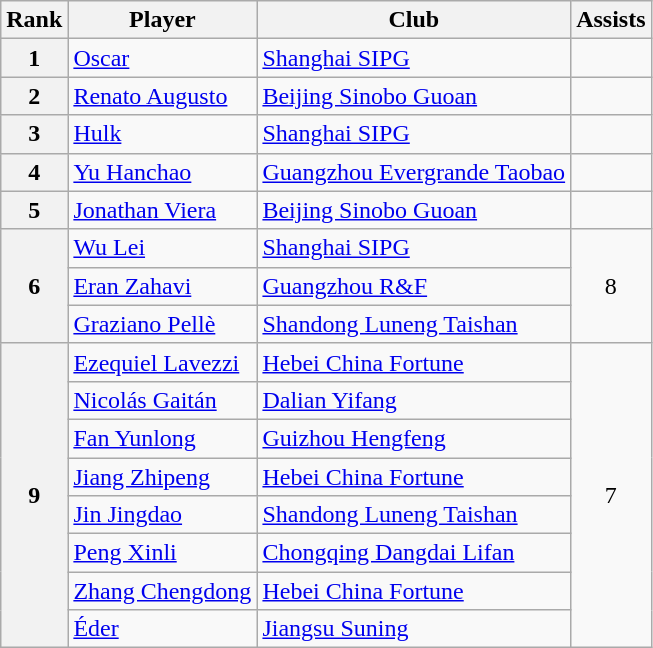<table class=wikitable>
<tr>
<th>Rank</th>
<th>Player</th>
<th>Club</th>
<th>Assists</th>
</tr>
<tr>
<th>1</th>
<td> <a href='#'>Oscar</a></td>
<td><a href='#'>Shanghai SIPG</a></td>
<td></td>
</tr>
<tr>
<th>2</th>
<td> <a href='#'>Renato Augusto</a></td>
<td><a href='#'>Beijing Sinobo Guoan</a></td>
<td></td>
</tr>
<tr>
<th>3</th>
<td> <a href='#'>Hulk</a></td>
<td><a href='#'>Shanghai SIPG</a></td>
<td></td>
</tr>
<tr>
<th>4</th>
<td> <a href='#'>Yu Hanchao</a></td>
<td><a href='#'>Guangzhou Evergrande Taobao</a></td>
<td></td>
</tr>
<tr>
<th>5</th>
<td> <a href='#'>Jonathan Viera</a></td>
<td><a href='#'>Beijing Sinobo Guoan</a></td>
<td></td>
</tr>
<tr>
<th rowspan=3>6</th>
<td> <a href='#'>Wu Lei</a></td>
<td><a href='#'>Shanghai SIPG</a></td>
<td rowspan=3 style="text-align:center;">8</td>
</tr>
<tr>
<td> <a href='#'>Eran Zahavi</a></td>
<td><a href='#'>Guangzhou R&F</a></td>
</tr>
<tr>
<td> <a href='#'>Graziano Pellè</a></td>
<td><a href='#'>Shandong Luneng Taishan</a></td>
</tr>
<tr>
<th rowspan=8>9</th>
<td> <a href='#'>Ezequiel Lavezzi</a></td>
<td><a href='#'>Hebei China Fortune</a></td>
<td rowspan=8 style="text-align:center;">7</td>
</tr>
<tr>
<td> <a href='#'>Nicolás Gaitán</a></td>
<td><a href='#'>Dalian Yifang</a></td>
</tr>
<tr>
<td> <a href='#'>Fan Yunlong</a></td>
<td><a href='#'>Guizhou Hengfeng</a></td>
</tr>
<tr>
<td> <a href='#'>Jiang Zhipeng</a></td>
<td><a href='#'>Hebei China Fortune</a></td>
</tr>
<tr>
<td> <a href='#'>Jin Jingdao</a></td>
<td><a href='#'>Shandong Luneng Taishan</a></td>
</tr>
<tr>
<td> <a href='#'>Peng Xinli</a></td>
<td><a href='#'>Chongqing Dangdai Lifan</a></td>
</tr>
<tr>
<td> <a href='#'>Zhang Chengdong</a></td>
<td><a href='#'>Hebei China Fortune</a></td>
</tr>
<tr>
<td> <a href='#'>Éder</a></td>
<td><a href='#'>Jiangsu Suning</a></td>
</tr>
</table>
